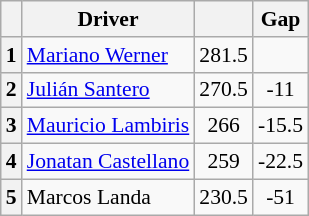<table class="wikitable" style="font-size: 90%;">
<tr>
<th></th>
<th>Driver</th>
<th></th>
<th>Gap</th>
</tr>
<tr>
<th align="center">1</th>
<td> <a href='#'>Mariano Werner</a></td>
<td align="center">281.5</td>
<td align="center"></td>
</tr>
<tr>
<th align="center">2</th>
<td> <a href='#'>Julián Santero</a></td>
<td align="center">270.5</td>
<td align="center">-11</td>
</tr>
<tr>
<th align="center">3</th>
<td> <a href='#'>Mauricio Lambiris</a></td>
<td align="center">266</td>
<td align="center">-15.5</td>
</tr>
<tr>
<th align="center">4</th>
<td> <a href='#'>Jonatan Castellano</a></td>
<td align="center">259</td>
<td align="center">-22.5</td>
</tr>
<tr>
<th align="center">5</th>
<td> Marcos Landa</td>
<td align="center">230.5</td>
<td align="center">-51</td>
</tr>
</table>
